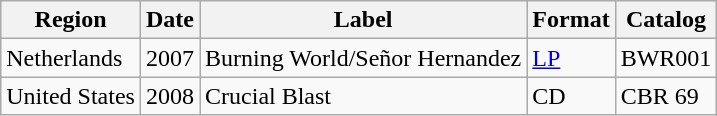<table class="wikitable">
<tr>
<th>Region</th>
<th>Date</th>
<th>Label</th>
<th>Format</th>
<th>Catalog</th>
</tr>
<tr>
<td>Netherlands</td>
<td>2007</td>
<td>Burning World/Señor Hernandez</td>
<td><a href='#'>LP</a></td>
<td>BWR001</td>
</tr>
<tr>
<td>United States</td>
<td>2008</td>
<td>Crucial Blast</td>
<td>CD</td>
<td>CBR 69</td>
</tr>
</table>
